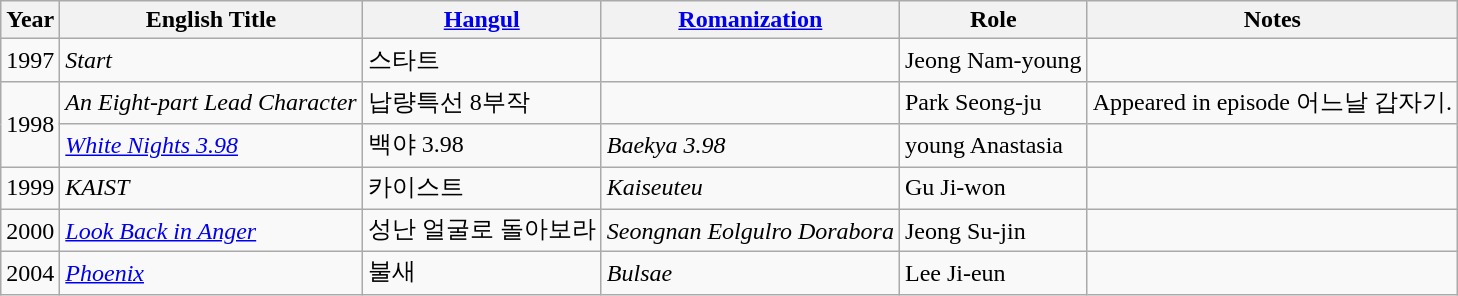<table class="wikitable sortable">
<tr>
<th>Year</th>
<th>English Title</th>
<th><a href='#'>Hangul</a></th>
<th><a href='#'>Romanization</a></th>
<th>Role</th>
<th>Notes</th>
</tr>
<tr>
<td>1997</td>
<td><em>Start</em></td>
<td>스타트</td>
<td></td>
<td>Jeong Nam-young</td>
<td></td>
</tr>
<tr>
<td rowspan=2>1998</td>
<td><em>An Eight-part Lead Character</em></td>
<td>납량특선 8부작</td>
<td></td>
<td>Park Seong-ju</td>
<td>Appeared in episode 어느날 갑자기.</td>
</tr>
<tr>
<td><em><a href='#'>White Nights 3.98</a></em></td>
<td>백야 3.98</td>
<td><em>Baekya 3.98</em></td>
<td>young Anastasia</td>
<td></td>
</tr>
<tr>
<td>1999</td>
<td><em>KAIST</em></td>
<td>카이스트</td>
<td><em>Kaiseuteu</em></td>
<td>Gu Ji-won</td>
<td></td>
</tr>
<tr>
<td>2000</td>
<td><em><a href='#'>Look Back in Anger</a></em></td>
<td>성난 얼굴로 돌아보라</td>
<td><em>Seongnan Eolgulro Dorabora</em></td>
<td>Jeong Su-jin</td>
<td></td>
</tr>
<tr>
<td>2004</td>
<td><em><a href='#'>Phoenix</a></em></td>
<td>불새</td>
<td><em>Bulsae</em></td>
<td>Lee Ji-eun</td>
<td></td>
</tr>
</table>
